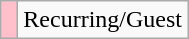<table class="wikitable">
<tr>
<td style="background: pink"> </td>
<td>Recurring/Guest</td>
</tr>
</table>
